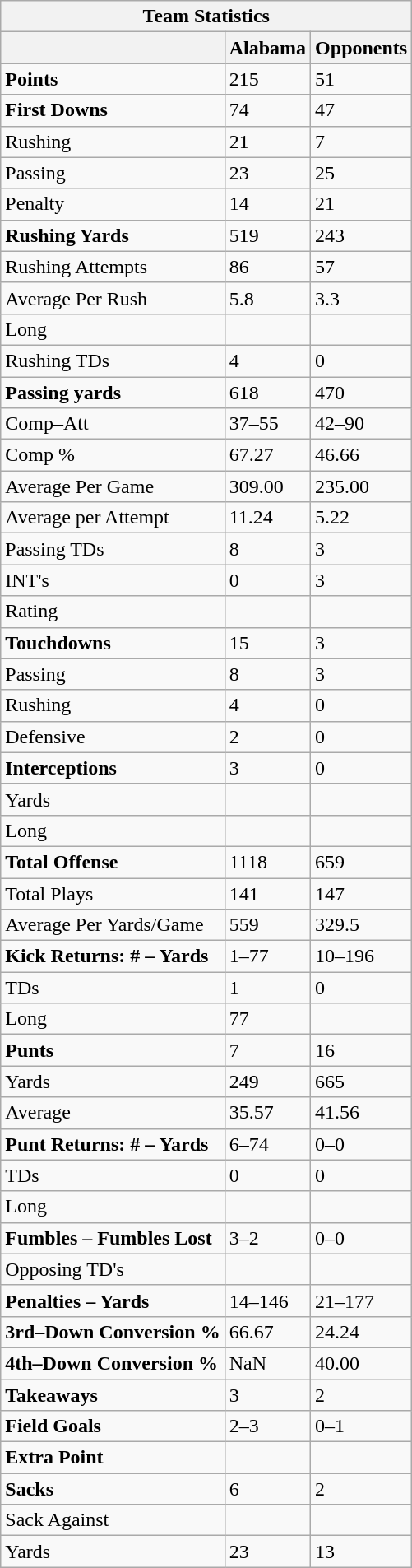<table class="wikitable collapsible collapsed">
<tr>
<th colspan="3">Team Statistics </th>
</tr>
<tr>
<th> </th>
<th>Alabama</th>
<th>Opponents</th>
</tr>
<tr>
<td><strong>Points</strong></td>
<td>215</td>
<td>51</td>
</tr>
<tr>
<td><strong>First Downs</strong></td>
<td>74</td>
<td>47</td>
</tr>
<tr>
<td>Rushing</td>
<td>21</td>
<td>7</td>
</tr>
<tr>
<td>Passing</td>
<td>23</td>
<td>25</td>
</tr>
<tr>
<td>Penalty</td>
<td>14</td>
<td>21</td>
</tr>
<tr>
<td><strong>Rushing Yards</strong></td>
<td>519</td>
<td>243</td>
</tr>
<tr>
<td>Rushing Attempts</td>
<td>86</td>
<td>57</td>
</tr>
<tr>
<td>Average Per Rush</td>
<td>5.8</td>
<td>3.3</td>
</tr>
<tr>
<td>Long</td>
<td></td>
<td></td>
</tr>
<tr>
<td>Rushing TDs</td>
<td>4</td>
<td>0</td>
</tr>
<tr>
<td><strong>Passing yards</strong></td>
<td>618</td>
<td>470</td>
</tr>
<tr>
<td>Comp–Att</td>
<td>37–55</td>
<td>42–90</td>
</tr>
<tr>
<td>Comp %</td>
<td>67.27</td>
<td>46.66</td>
</tr>
<tr>
<td>Average Per Game</td>
<td>309.00</td>
<td>235.00</td>
</tr>
<tr>
<td>Average per Attempt</td>
<td>11.24</td>
<td>5.22</td>
</tr>
<tr>
<td>Passing TDs</td>
<td>8</td>
<td>3</td>
</tr>
<tr>
<td>INT's</td>
<td>0</td>
<td>3</td>
</tr>
<tr>
<td>Rating</td>
<td></td>
<td></td>
</tr>
<tr>
<td><strong>Touchdowns</strong></td>
<td>15</td>
<td>3</td>
</tr>
<tr>
<td>Passing</td>
<td>8</td>
<td>3</td>
</tr>
<tr>
<td>Rushing</td>
<td>4</td>
<td>0</td>
</tr>
<tr>
<td>Defensive</td>
<td>2</td>
<td>0</td>
</tr>
<tr>
<td><strong>Interceptions</strong></td>
<td>3</td>
<td>0</td>
</tr>
<tr>
<td>Yards</td>
<td></td>
<td></td>
</tr>
<tr>
<td>Long</td>
<td></td>
<td></td>
</tr>
<tr>
<td><strong>Total Offense</strong></td>
<td>1118</td>
<td>659</td>
</tr>
<tr>
<td>Total Plays</td>
<td>141</td>
<td>147</td>
</tr>
<tr>
<td>Average Per Yards/Game</td>
<td>559</td>
<td>329.5</td>
</tr>
<tr>
<td><strong>Kick Returns: # – Yards</strong></td>
<td>1–77</td>
<td>10–196</td>
</tr>
<tr>
<td>TDs</td>
<td>1</td>
<td>0</td>
</tr>
<tr>
<td>Long</td>
<td>77</td>
<td></td>
</tr>
<tr>
<td><strong>Punts</strong></td>
<td>7</td>
<td>16</td>
</tr>
<tr>
<td>Yards</td>
<td>249</td>
<td>665</td>
</tr>
<tr>
<td>Average</td>
<td>35.57</td>
<td>41.56</td>
</tr>
<tr>
<td><strong>Punt Returns: # – Yards</strong></td>
<td>6–74</td>
<td>0–0</td>
</tr>
<tr>
<td>TDs</td>
<td>0</td>
<td>0</td>
</tr>
<tr>
<td>Long</td>
<td></td>
<td></td>
</tr>
<tr>
<td><strong>Fumbles – Fumbles Lost</strong></td>
<td>3–2</td>
<td>0–0</td>
</tr>
<tr>
<td>Opposing TD's</td>
<td></td>
<td></td>
</tr>
<tr>
<td><strong>Penalties – Yards</strong></td>
<td>14–146</td>
<td>21–177</td>
</tr>
<tr>
<td><strong>3rd–Down Conversion %</strong></td>
<td>66.67</td>
<td>24.24</td>
</tr>
<tr>
<td><strong>4th–Down Conversion %</strong></td>
<td>NaN</td>
<td>40.00</td>
</tr>
<tr>
<td><strong>Takeaways</strong></td>
<td>3</td>
<td>2</td>
</tr>
<tr>
<td><strong>Field Goals</strong></td>
<td>2–3</td>
<td>0–1</td>
</tr>
<tr>
<td><strong>Extra Point</strong></td>
<td></td>
<td></td>
</tr>
<tr>
<td><strong>Sacks</strong></td>
<td>6</td>
<td>2</td>
</tr>
<tr>
<td>Sack Against</td>
<td></td>
<td></td>
</tr>
<tr>
<td>Yards</td>
<td>23</td>
<td>13</td>
</tr>
</table>
